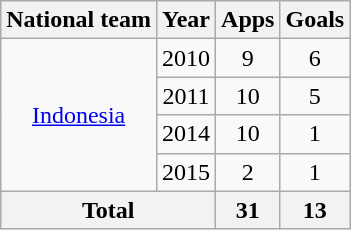<table class="wikitable" style="text-align:center">
<tr>
<th>National team</th>
<th>Year</th>
<th>Apps</th>
<th>Goals</th>
</tr>
<tr>
<td rowspan=4><a href='#'>Indonesia</a></td>
<td>2010</td>
<td>9</td>
<td>6</td>
</tr>
<tr>
<td>2011</td>
<td>10</td>
<td>5</td>
</tr>
<tr>
<td>2014</td>
<td>10</td>
<td>1</td>
</tr>
<tr>
<td>2015</td>
<td>2</td>
<td>1</td>
</tr>
<tr>
<th colspan=2>Total</th>
<th>31</th>
<th>13</th>
</tr>
</table>
